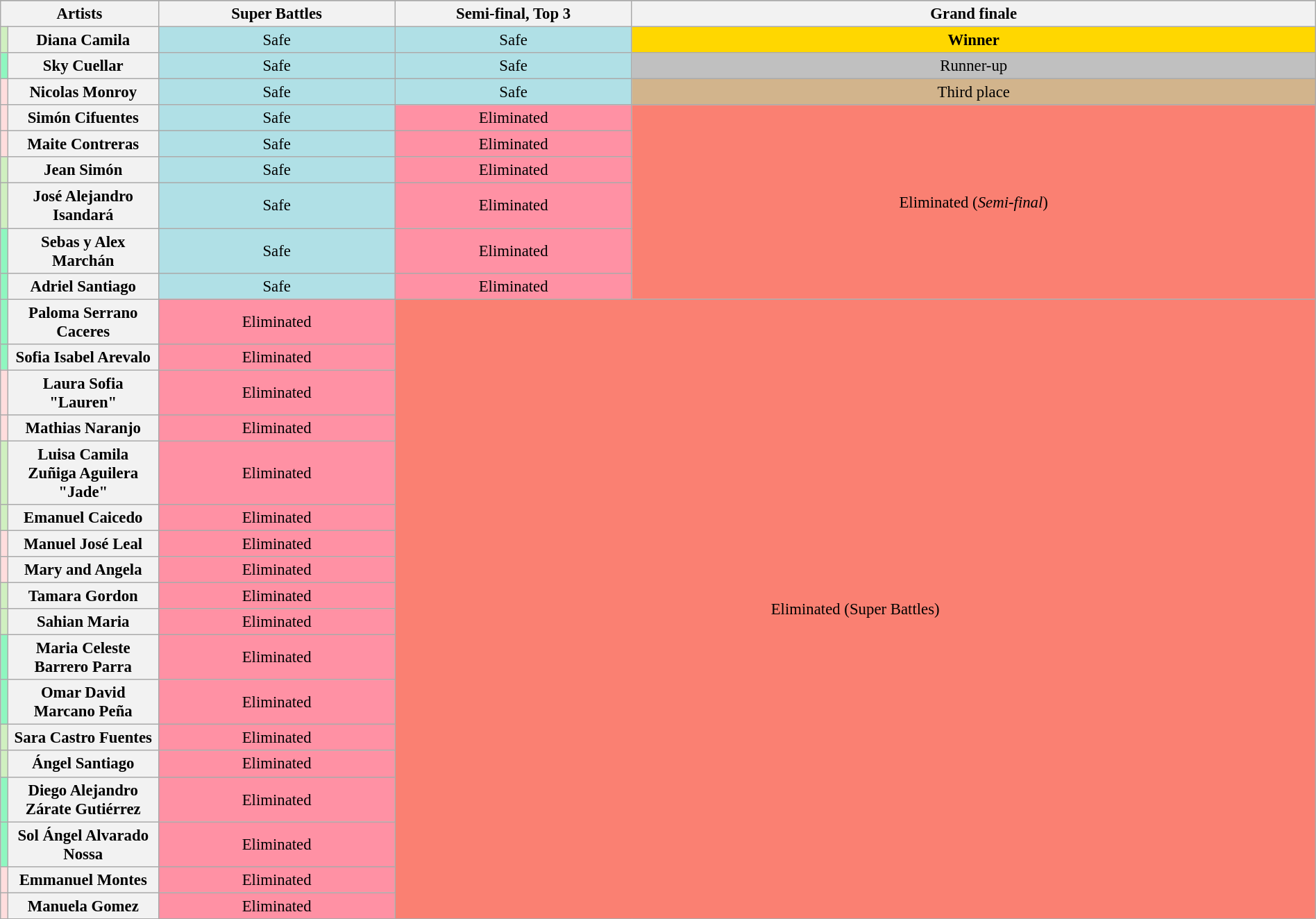<table class="wikitable"  style="text-align:center; font-size:95%; width:100%;">
<tr>
</tr>
<tr>
<th colspan="2">Artists</th>
<th style="width:18%;">Super Battles</th>
<th style="width:18%;">Semi-final, Top 3</th>
<th style="width:52%;">Grand finale</th>
</tr>
<tr>
<td style="background:#d0f0c0"></td>
<th>Diana Camila</th>
<td style="background:#B0E0E6;">Safe</td>
<td style="background:#B0E0E6;">Safe</td>
<td style="background: gold"><strong>Winner</strong></td>
</tr>
<tr>
<td style="background:#8ff7c0"></td>
<th>Sky Cuellar</th>
<td style="background:#B0E0E6;">Safe</td>
<td style="background:#B0E0E6;">Safe</td>
<td style="background: silver">Runner-up</td>
</tr>
<tr>
<td style="background:#ffdddd"></td>
<th>Nicolas Monroy</th>
<td style="background:#B0E0E6;">Safe</td>
<td style="background:#B0E0E6;">Safe</td>
<td style="background: tan">Third place</td>
</tr>
<tr>
<td style="background:#ffdddd"></td>
<th>Simón Cifuentes</th>
<td style="background:#B0E0E6;">Safe</td>
<td style="background:#FF91A4;">Eliminated</td>
<td rowspan="6" colspan="2" style="background:salmon;">Eliminated (<em>Semi-final</em>)</td>
</tr>
<tr>
<td style="background:#ffdddd"></td>
<th>Maite Contreras</th>
<td style="background:#B0E0E6;">Safe</td>
<td style="background:#FF91A4;">Eliminated</td>
</tr>
<tr>
<td style="background:#d0f0c0"></td>
<th>Jean Simón</th>
<td style="background:#B0E0E6;">Safe</td>
<td style="background:#FF91A4;">Eliminated</td>
</tr>
<tr>
<td style="background:#d0f0c0"></td>
<th>José Alejandro Isandará</th>
<td style="background:#B0E0E6;">Safe</td>
<td style="background:#FF91A4;">Eliminated</td>
</tr>
<tr>
<td style="background:#8ff7c0"></td>
<th>Sebas y Alex Marchán</th>
<td style="background:#B0E0E6;">Safe</td>
<td style="background:#FF91A4;">Eliminated</td>
</tr>
<tr>
<td style="background:#8ff7c0"></td>
<th>Adriel Santiago</th>
<td style="background:#B0E0E6;">Safe</td>
<td style="background:#FF91A4;">Eliminated</td>
</tr>
<tr>
<td style="background:#8ff7c0"></td>
<th>Paloma Serrano Caceres</th>
<td style="background:#FF91A4;">Eliminated</td>
<td rowspan="18" colspan="2" style="background:salmon">Eliminated (Super Battles)</td>
</tr>
<tr>
<td style="background:#8ff7c0"></td>
<th>Sofia Isabel Arevalo</th>
<td style="background:#FF91A4;">Eliminated</td>
</tr>
<tr>
<td style="background:#ffdddd"></td>
<th>Laura Sofia "Lauren"</th>
<td style="background:#FF91A4;">Eliminated</td>
</tr>
<tr>
<td style="background:#ffdddd"></td>
<th>Mathias Naranjo</th>
<td style="background:#FF91A4;">Eliminated</td>
</tr>
<tr>
<td style="background:#d0f0c0"></td>
<th>Luisa Camila Zuñiga Aguilera "Jade"</th>
<td style="background:#FF91A4;">Eliminated</td>
</tr>
<tr>
<td style="background:#d0f0c0"></td>
<th>Emanuel Caicedo</th>
<td style="background:#FF91A4;">Eliminated</td>
</tr>
<tr>
<td style="background:#ffdddd"></td>
<th>Manuel José Leal</th>
<td style="background:#FF91A4;">Eliminated</td>
</tr>
<tr>
<td style="background:#ffdddd"></td>
<th>Mary and Angela</th>
<td style="background:#FF91A4;">Eliminated</td>
</tr>
<tr>
<td style="background:#d0f0c0"></td>
<th>Tamara Gordon</th>
<td style="background:#FF91A4;">Eliminated</td>
</tr>
<tr>
<td style="background:#d0f0c0"></td>
<th>Sahian Maria</th>
<td style="background:#FF91A4;">Eliminated</td>
</tr>
<tr>
<td style="background:#8ff7c0"></td>
<th>Maria Celeste Barrero Parra</th>
<td style="background:#FF91A4;">Eliminated</td>
</tr>
<tr>
<td style="background:#8ff7c0"></td>
<th>Omar David Marcano Peña</th>
<td style="background:#FF91A4;">Eliminated</td>
</tr>
<tr>
<td style="background:#d0f0c0"></td>
<th>Sara Castro Fuentes</th>
<td style="background:#FF91A4;">Eliminated</td>
</tr>
<tr>
<td style="background:#d0f0c0"></td>
<th>Ángel Santiago</th>
<td style="background:#FF91A4;">Eliminated</td>
</tr>
<tr>
<td style="background:#8ff7c0"></td>
<th>Diego Alejandro Zárate Gutiérrez</th>
<td style="background:#FF91A4;">Eliminated</td>
</tr>
<tr>
<td style="background:#8ff7c0"></td>
<th>Sol Ángel Alvarado Nossa</th>
<td style="background:#FF91A4;">Eliminated</td>
</tr>
<tr>
<td style="background:#ffdddd"></td>
<th>Emmanuel Montes</th>
<td style="background:#FF91A4;">Eliminated</td>
</tr>
<tr>
<td style="background:#ffdddd"></td>
<th>Manuela Gomez</th>
<td style="background:#FF91A4;">Eliminated</td>
</tr>
<tr>
</tr>
</table>
